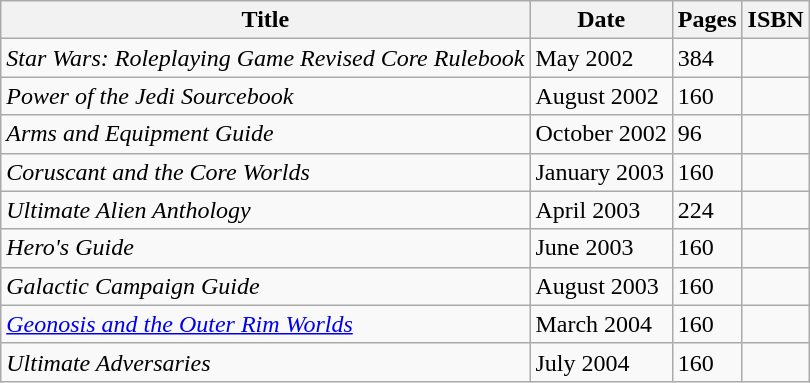<table class="wikitable">
<tr>
<th>Title</th>
<th>Date</th>
<th>Pages</th>
<th>ISBN</th>
</tr>
<tr>
<td><em>Star Wars: Roleplaying Game Revised Core Rulebook</em></td>
<td>May 2002</td>
<td>384</td>
<td></td>
</tr>
<tr>
<td><em>Power of the Jedi Sourcebook</em></td>
<td>August 2002</td>
<td>160</td>
<td></td>
</tr>
<tr>
<td><em>Arms and Equipment Guide</em></td>
<td>October 2002</td>
<td>96</td>
<td></td>
</tr>
<tr>
<td><em>Coruscant and the Core Worlds</em></td>
<td>January 2003</td>
<td>160</td>
<td></td>
</tr>
<tr>
<td><em>Ultimate Alien Anthology</em></td>
<td>April 2003</td>
<td>224</td>
<td></td>
</tr>
<tr>
<td><em>Hero's Guide</em></td>
<td>June 2003</td>
<td>160</td>
<td></td>
</tr>
<tr>
<td><em>Galactic Campaign Guide</em></td>
<td>August 2003</td>
<td>160</td>
<td></td>
</tr>
<tr>
<td><em><a href='#'>Geonosis and the Outer Rim Worlds</a></em></td>
<td>March 2004</td>
<td>160</td>
<td></td>
</tr>
<tr>
<td><em>Ultimate Adversaries</em></td>
<td>July 2004</td>
<td>160</td>
<td></td>
</tr>
</table>
